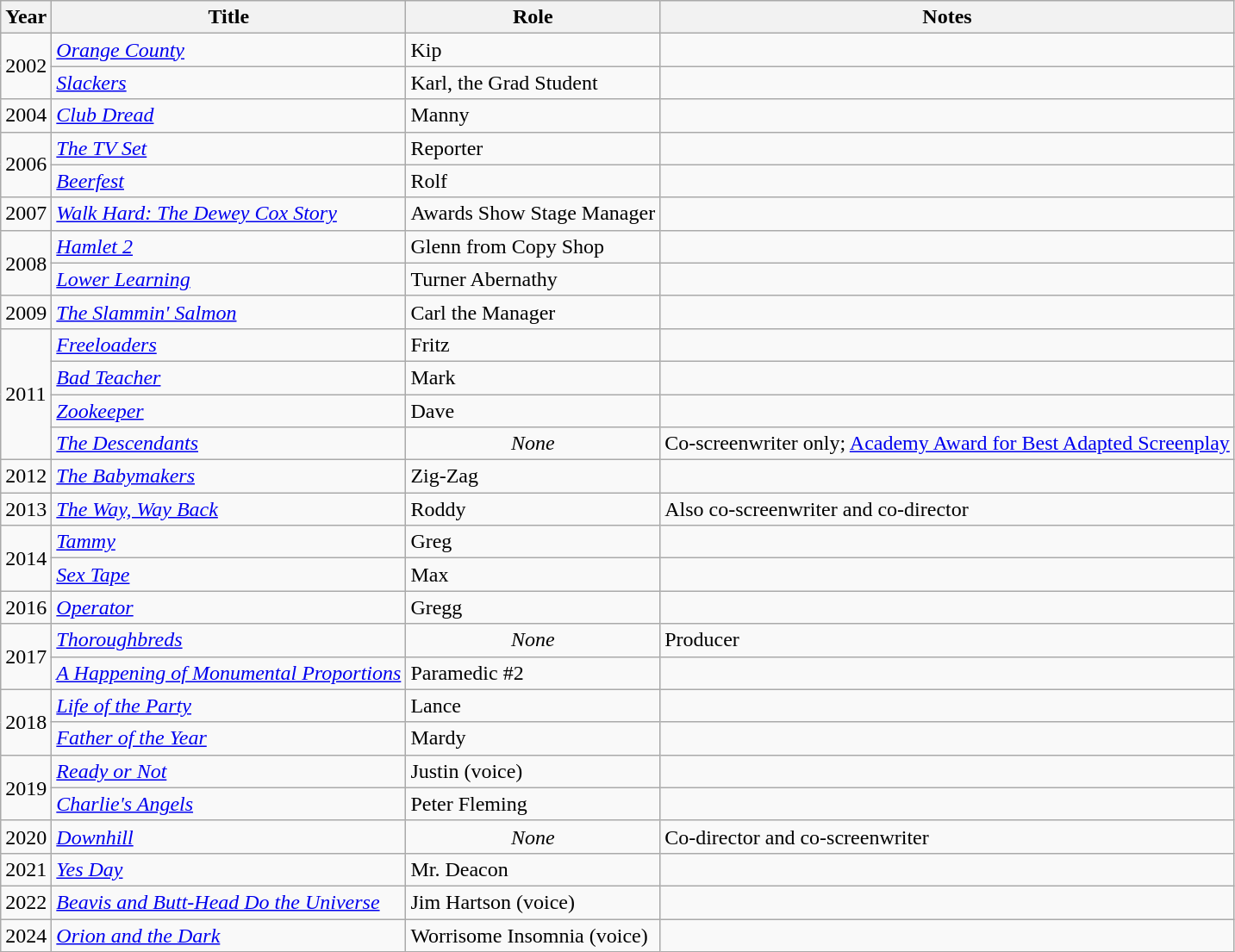<table class="wikitable sortable">
<tr>
<th>Year</th>
<th>Title</th>
<th>Role</th>
<th>Notes</th>
</tr>
<tr>
<td rowspan= 2>2002</td>
<td><em><a href='#'>Orange County</a></em></td>
<td>Kip</td>
<td></td>
</tr>
<tr>
<td><em><a href='#'>Slackers</a></em></td>
<td>Karl, the Grad Student</td>
<td></td>
</tr>
<tr>
<td>2004</td>
<td><em><a href='#'>Club Dread</a></em></td>
<td>Manny</td>
<td></td>
</tr>
<tr>
<td rowspan=2>2006</td>
<td><em><a href='#'>The TV Set</a></em></td>
<td>Reporter</td>
<td></td>
</tr>
<tr>
<td><em><a href='#'>Beerfest</a></em></td>
<td>Rolf</td>
<td></td>
</tr>
<tr>
<td>2007</td>
<td><em><a href='#'>Walk Hard: The Dewey Cox Story</a></em></td>
<td>Awards Show Stage Manager</td>
<td></td>
</tr>
<tr>
<td rowspan=2>2008</td>
<td><em><a href='#'>Hamlet 2</a></em></td>
<td>Glenn from Copy Shop</td>
<td></td>
</tr>
<tr>
<td><em><a href='#'>Lower Learning</a></em></td>
<td>Turner Abernathy</td>
<td></td>
</tr>
<tr>
<td>2009</td>
<td><em><a href='#'>The Slammin' Salmon</a></em></td>
<td>Carl the Manager</td>
<td></td>
</tr>
<tr>
<td rowspan=4>2011</td>
<td><em><a href='#'>Freeloaders</a></em></td>
<td>Fritz</td>
<td></td>
</tr>
<tr>
<td><em><a href='#'>Bad Teacher</a></em></td>
<td>Mark</td>
<td></td>
</tr>
<tr>
<td><em><a href='#'>Zookeeper</a></em></td>
<td>Dave</td>
<td></td>
</tr>
<tr>
<td><em><a href='#'>The Descendants</a></em></td>
<td align="center"><em>None</em></td>
<td>Co-screenwriter only; <a href='#'>Academy Award for Best Adapted Screenplay</a></td>
</tr>
<tr>
<td>2012</td>
<td><em><a href='#'>The Babymakers</a></em></td>
<td>Zig-Zag</td>
<td></td>
</tr>
<tr>
<td>2013</td>
<td><em><a href='#'>The Way, Way Back</a></em></td>
<td>Roddy</td>
<td>Also co-screenwriter and co-director</td>
</tr>
<tr>
<td rowspan=2>2014</td>
<td><em><a href='#'>Tammy</a></em></td>
<td>Greg</td>
<td></td>
</tr>
<tr>
<td><em><a href='#'>Sex Tape</a></em></td>
<td>Max</td>
<td></td>
</tr>
<tr>
<td>2016</td>
<td><em><a href='#'>Operator</a></em></td>
<td>Gregg</td>
<td></td>
</tr>
<tr>
<td rowspan=2>2017</td>
<td><em><a href='#'>Thoroughbreds</a></em></td>
<td align=" center"><em>None</em></td>
<td>Producer</td>
</tr>
<tr>
<td><em><a href='#'>A Happening of Monumental Proportions</a></em></td>
<td>Paramedic #2</td>
<td></td>
</tr>
<tr>
<td rowspan=2>2018</td>
<td><em><a href='#'>Life of the Party</a></em></td>
<td>Lance</td>
<td></td>
</tr>
<tr>
<td><em><a href='#'>Father of the Year</a></em></td>
<td>Mardy</td>
<td></td>
</tr>
<tr>
<td rowspan=2>2019</td>
<td><em><a href='#'>Ready or Not</a></em></td>
<td>Justin (voice)</td>
<td></td>
</tr>
<tr>
<td><em><a href='#'>Charlie's Angels</a></em></td>
<td>Peter Fleming</td>
<td></td>
</tr>
<tr>
<td>2020</td>
<td><em><a href='#'>Downhill</a></em></td>
<td align=" center"><em>None</em></td>
<td>Co-director and co-screenwriter</td>
</tr>
<tr>
<td>2021</td>
<td><em><a href='#'>Yes Day</a></em></td>
<td>Mr. Deacon</td>
<td></td>
</tr>
<tr>
<td>2022</td>
<td><em><a href='#'>Beavis and Butt-Head Do the Universe</a></em></td>
<td>Jim Hartson (voice)</td>
<td></td>
</tr>
<tr>
<td>2024</td>
<td><em><a href='#'>Orion and the Dark</a></em></td>
<td>Worrisome Insomnia (voice)</td>
<td></td>
</tr>
</table>
